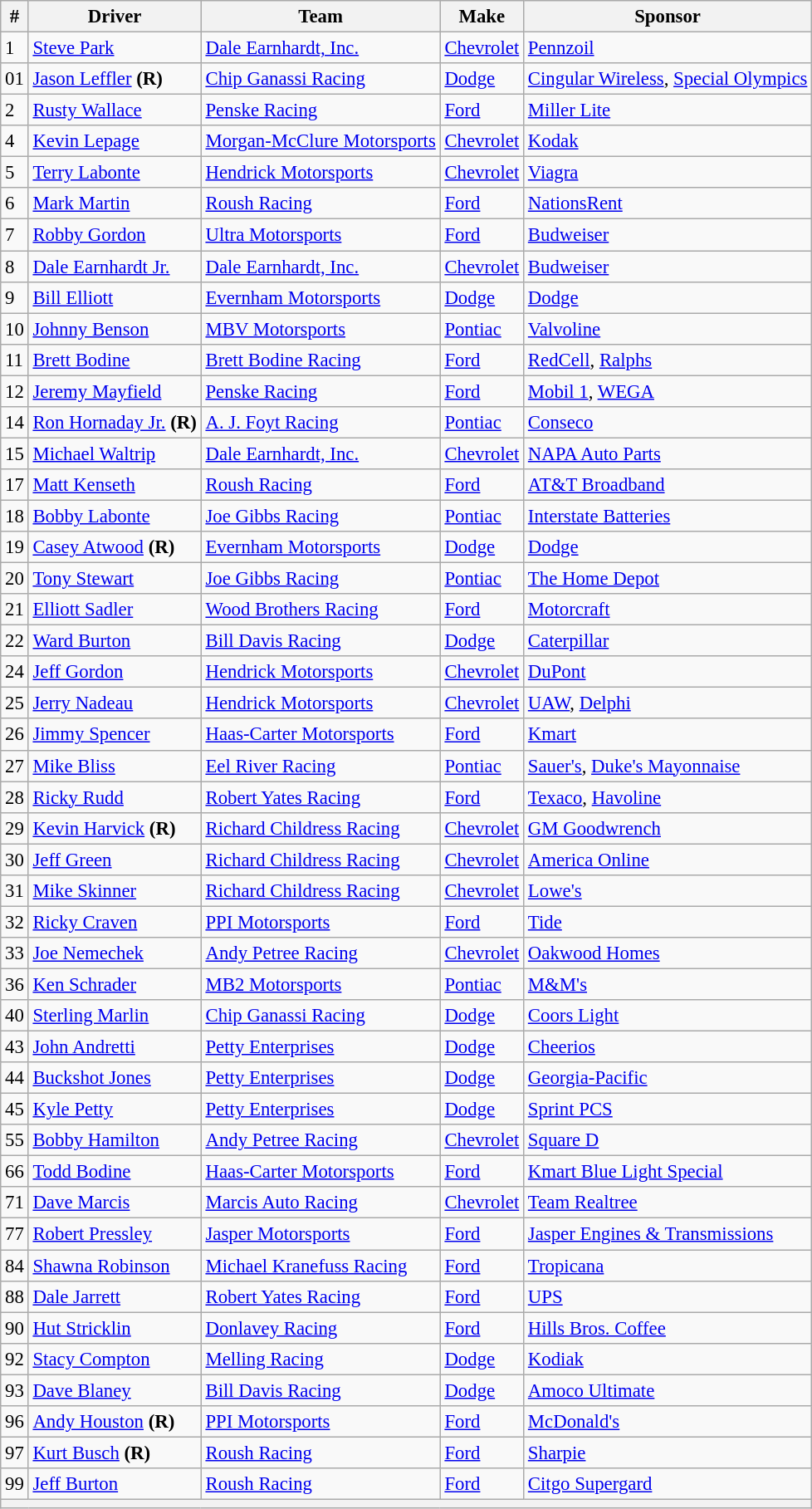<table class="wikitable" style="font-size:95%">
<tr>
<th>#</th>
<th>Driver</th>
<th>Team</th>
<th>Make</th>
<th>Sponsor</th>
</tr>
<tr>
<td>1</td>
<td><a href='#'>Steve Park</a></td>
<td><a href='#'>Dale Earnhardt, Inc.</a></td>
<td><a href='#'>Chevrolet</a></td>
<td><a href='#'>Pennzoil</a></td>
</tr>
<tr>
<td>01</td>
<td><a href='#'>Jason Leffler</a> <strong>(R)</strong></td>
<td><a href='#'>Chip Ganassi Racing</a></td>
<td><a href='#'>Dodge</a></td>
<td><a href='#'>Cingular Wireless</a>, <a href='#'>Special Olympics</a></td>
</tr>
<tr>
<td>2</td>
<td><a href='#'>Rusty Wallace</a></td>
<td><a href='#'>Penske Racing</a></td>
<td><a href='#'>Ford</a></td>
<td><a href='#'>Miller Lite</a></td>
</tr>
<tr>
<td>4</td>
<td><a href='#'>Kevin Lepage</a></td>
<td><a href='#'>Morgan-McClure Motorsports</a></td>
<td><a href='#'>Chevrolet</a></td>
<td><a href='#'>Kodak</a></td>
</tr>
<tr>
<td>5</td>
<td><a href='#'>Terry Labonte</a></td>
<td><a href='#'>Hendrick Motorsports</a></td>
<td><a href='#'>Chevrolet</a></td>
<td><a href='#'>Viagra</a></td>
</tr>
<tr>
<td>6</td>
<td><a href='#'>Mark Martin</a></td>
<td><a href='#'>Roush Racing</a></td>
<td><a href='#'>Ford</a></td>
<td><a href='#'>NationsRent</a></td>
</tr>
<tr>
<td>7</td>
<td><a href='#'>Robby Gordon</a></td>
<td><a href='#'>Ultra Motorsports</a></td>
<td><a href='#'>Ford</a></td>
<td><a href='#'>Budweiser</a></td>
</tr>
<tr>
<td>8</td>
<td><a href='#'>Dale Earnhardt Jr.</a></td>
<td><a href='#'>Dale Earnhardt, Inc.</a></td>
<td><a href='#'>Chevrolet</a></td>
<td><a href='#'>Budweiser</a></td>
</tr>
<tr>
<td>9</td>
<td><a href='#'>Bill Elliott</a></td>
<td><a href='#'>Evernham Motorsports</a></td>
<td><a href='#'>Dodge</a></td>
<td><a href='#'>Dodge</a></td>
</tr>
<tr>
<td>10</td>
<td><a href='#'>Johnny Benson</a></td>
<td><a href='#'>MBV Motorsports</a></td>
<td><a href='#'>Pontiac</a></td>
<td><a href='#'>Valvoline</a></td>
</tr>
<tr>
<td>11</td>
<td><a href='#'>Brett Bodine</a></td>
<td><a href='#'>Brett Bodine Racing</a></td>
<td><a href='#'>Ford</a></td>
<td><a href='#'>RedCell</a>, <a href='#'>Ralphs</a></td>
</tr>
<tr>
<td>12</td>
<td><a href='#'>Jeremy Mayfield</a></td>
<td><a href='#'>Penske Racing</a></td>
<td><a href='#'>Ford</a></td>
<td><a href='#'>Mobil 1</a>, <a href='#'>WEGA</a></td>
</tr>
<tr>
<td>14</td>
<td><a href='#'>Ron Hornaday Jr.</a> <strong>(R)</strong></td>
<td><a href='#'>A. J. Foyt Racing</a></td>
<td><a href='#'>Pontiac</a></td>
<td><a href='#'>Conseco</a></td>
</tr>
<tr>
<td>15</td>
<td><a href='#'>Michael Waltrip</a></td>
<td><a href='#'>Dale Earnhardt, Inc.</a></td>
<td><a href='#'>Chevrolet</a></td>
<td><a href='#'>NAPA Auto Parts</a></td>
</tr>
<tr>
<td>17</td>
<td><a href='#'>Matt Kenseth</a></td>
<td><a href='#'>Roush Racing</a></td>
<td><a href='#'>Ford</a></td>
<td><a href='#'>AT&T Broadband</a></td>
</tr>
<tr>
<td>18</td>
<td><a href='#'>Bobby Labonte</a></td>
<td><a href='#'>Joe Gibbs Racing</a></td>
<td><a href='#'>Pontiac</a></td>
<td><a href='#'>Interstate Batteries</a></td>
</tr>
<tr>
<td>19</td>
<td><a href='#'>Casey Atwood</a> <strong>(R)</strong></td>
<td><a href='#'>Evernham Motorsports</a></td>
<td><a href='#'>Dodge</a></td>
<td><a href='#'>Dodge</a></td>
</tr>
<tr>
<td>20</td>
<td><a href='#'>Tony Stewart</a></td>
<td><a href='#'>Joe Gibbs Racing</a></td>
<td><a href='#'>Pontiac</a></td>
<td><a href='#'>The Home Depot</a></td>
</tr>
<tr>
<td>21</td>
<td><a href='#'>Elliott Sadler</a></td>
<td><a href='#'>Wood Brothers Racing</a></td>
<td><a href='#'>Ford</a></td>
<td><a href='#'>Motorcraft</a></td>
</tr>
<tr>
<td>22</td>
<td><a href='#'>Ward Burton</a></td>
<td><a href='#'>Bill Davis Racing</a></td>
<td><a href='#'>Dodge</a></td>
<td><a href='#'>Caterpillar</a></td>
</tr>
<tr>
<td>24</td>
<td><a href='#'>Jeff Gordon</a></td>
<td><a href='#'>Hendrick Motorsports</a></td>
<td><a href='#'>Chevrolet</a></td>
<td><a href='#'>DuPont</a></td>
</tr>
<tr>
<td>25</td>
<td><a href='#'>Jerry Nadeau</a></td>
<td><a href='#'>Hendrick Motorsports</a></td>
<td><a href='#'>Chevrolet</a></td>
<td><a href='#'>UAW</a>, <a href='#'>Delphi</a></td>
</tr>
<tr>
<td>26</td>
<td><a href='#'>Jimmy Spencer</a></td>
<td><a href='#'>Haas-Carter Motorsports</a></td>
<td><a href='#'>Ford</a></td>
<td><a href='#'>Kmart</a></td>
</tr>
<tr>
<td>27</td>
<td><a href='#'>Mike Bliss</a></td>
<td><a href='#'>Eel River Racing</a></td>
<td><a href='#'>Pontiac</a></td>
<td><a href='#'>Sauer's</a>, <a href='#'>Duke's Mayonnaise</a></td>
</tr>
<tr>
<td>28</td>
<td><a href='#'>Ricky Rudd</a></td>
<td><a href='#'>Robert Yates Racing</a></td>
<td><a href='#'>Ford</a></td>
<td><a href='#'>Texaco</a>, <a href='#'>Havoline</a></td>
</tr>
<tr>
<td>29</td>
<td><a href='#'>Kevin Harvick</a> <strong>(R)</strong></td>
<td><a href='#'>Richard Childress Racing</a></td>
<td><a href='#'>Chevrolet</a></td>
<td><a href='#'>GM Goodwrench</a></td>
</tr>
<tr>
<td>30</td>
<td><a href='#'>Jeff Green</a></td>
<td><a href='#'>Richard Childress Racing</a></td>
<td><a href='#'>Chevrolet</a></td>
<td><a href='#'>America Online</a></td>
</tr>
<tr>
<td>31</td>
<td><a href='#'>Mike Skinner</a></td>
<td><a href='#'>Richard Childress Racing</a></td>
<td><a href='#'>Chevrolet</a></td>
<td><a href='#'>Lowe's</a></td>
</tr>
<tr>
<td>32</td>
<td><a href='#'>Ricky Craven</a></td>
<td><a href='#'>PPI Motorsports</a></td>
<td><a href='#'>Ford</a></td>
<td><a href='#'>Tide</a></td>
</tr>
<tr>
<td>33</td>
<td><a href='#'>Joe Nemechek</a></td>
<td><a href='#'>Andy Petree Racing</a></td>
<td><a href='#'>Chevrolet</a></td>
<td><a href='#'>Oakwood Homes</a></td>
</tr>
<tr>
<td>36</td>
<td><a href='#'>Ken Schrader</a></td>
<td><a href='#'>MB2 Motorsports</a></td>
<td><a href='#'>Pontiac</a></td>
<td><a href='#'>M&M's</a></td>
</tr>
<tr>
<td>40</td>
<td><a href='#'>Sterling Marlin</a></td>
<td><a href='#'>Chip Ganassi Racing</a></td>
<td><a href='#'>Dodge</a></td>
<td><a href='#'>Coors Light</a></td>
</tr>
<tr>
<td>43</td>
<td><a href='#'>John Andretti</a></td>
<td><a href='#'>Petty Enterprises</a></td>
<td><a href='#'>Dodge</a></td>
<td><a href='#'>Cheerios</a></td>
</tr>
<tr>
<td>44</td>
<td><a href='#'>Buckshot Jones</a></td>
<td><a href='#'>Petty Enterprises</a></td>
<td><a href='#'>Dodge</a></td>
<td><a href='#'>Georgia-Pacific</a></td>
</tr>
<tr>
<td>45</td>
<td><a href='#'>Kyle Petty</a></td>
<td><a href='#'>Petty Enterprises</a></td>
<td><a href='#'>Dodge</a></td>
<td><a href='#'>Sprint PCS</a></td>
</tr>
<tr>
<td>55</td>
<td><a href='#'>Bobby Hamilton</a></td>
<td><a href='#'>Andy Petree Racing</a></td>
<td><a href='#'>Chevrolet</a></td>
<td><a href='#'>Square D</a></td>
</tr>
<tr>
<td>66</td>
<td><a href='#'>Todd Bodine</a></td>
<td><a href='#'>Haas-Carter Motorsports</a></td>
<td><a href='#'>Ford</a></td>
<td><a href='#'>Kmart Blue Light Special</a></td>
</tr>
<tr>
<td>71</td>
<td><a href='#'>Dave Marcis</a></td>
<td><a href='#'>Marcis Auto Racing</a></td>
<td><a href='#'>Chevrolet</a></td>
<td><a href='#'>Team Realtree</a></td>
</tr>
<tr>
<td>77</td>
<td><a href='#'>Robert Pressley</a></td>
<td><a href='#'>Jasper Motorsports</a></td>
<td><a href='#'>Ford</a></td>
<td><a href='#'>Jasper Engines & Transmissions</a></td>
</tr>
<tr>
<td>84</td>
<td><a href='#'>Shawna Robinson</a></td>
<td><a href='#'>Michael Kranefuss Racing</a></td>
<td><a href='#'>Ford</a></td>
<td><a href='#'>Tropicana</a></td>
</tr>
<tr>
<td>88</td>
<td><a href='#'>Dale Jarrett</a></td>
<td><a href='#'>Robert Yates Racing</a></td>
<td><a href='#'>Ford</a></td>
<td><a href='#'>UPS</a></td>
</tr>
<tr>
<td>90</td>
<td><a href='#'>Hut Stricklin</a></td>
<td><a href='#'>Donlavey Racing</a></td>
<td><a href='#'>Ford</a></td>
<td><a href='#'>Hills Bros. Coffee</a></td>
</tr>
<tr>
<td>92</td>
<td><a href='#'>Stacy Compton</a></td>
<td><a href='#'>Melling Racing</a></td>
<td><a href='#'>Dodge</a></td>
<td><a href='#'>Kodiak</a></td>
</tr>
<tr>
<td>93</td>
<td><a href='#'>Dave Blaney</a></td>
<td><a href='#'>Bill Davis Racing</a></td>
<td><a href='#'>Dodge</a></td>
<td><a href='#'>Amoco Ultimate</a></td>
</tr>
<tr>
<td>96</td>
<td><a href='#'>Andy Houston</a> <strong>(R)</strong></td>
<td><a href='#'>PPI Motorsports</a></td>
<td><a href='#'>Ford</a></td>
<td><a href='#'>McDonald's</a></td>
</tr>
<tr>
<td>97</td>
<td><a href='#'>Kurt Busch</a> <strong>(R)</strong></td>
<td><a href='#'>Roush Racing</a></td>
<td><a href='#'>Ford</a></td>
<td><a href='#'>Sharpie</a></td>
</tr>
<tr>
<td>99</td>
<td><a href='#'>Jeff Burton</a></td>
<td><a href='#'>Roush Racing</a></td>
<td><a href='#'>Ford</a></td>
<td><a href='#'>Citgo Supergard</a></td>
</tr>
<tr>
<th colspan="5"></th>
</tr>
</table>
